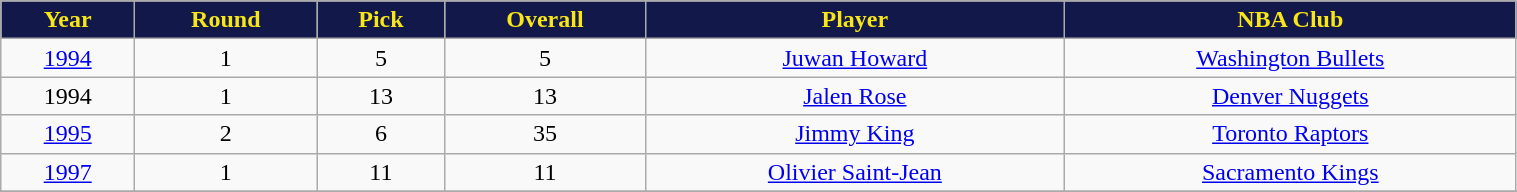<table class="wikitable" width="80%">
<tr align="center"  style="background:#121849;color:#F8E616;">
<td><strong>Year</strong></td>
<td><strong>Round</strong></td>
<td><strong>Pick</strong></td>
<td><strong>Overall</strong></td>
<td><strong>Player</strong></td>
<td><strong>NBA Club</strong></td>
</tr>
<tr align="center" bgcolor="">
<td><a href='#'>1994</a></td>
<td>1</td>
<td>5</td>
<td>5</td>
<td><a href='#'>Juwan Howard</a></td>
<td><a href='#'>Washington Bullets</a></td>
</tr>
<tr align="center" bgcolor="">
<td>1994</td>
<td>1</td>
<td>13</td>
<td>13</td>
<td><a href='#'>Jalen Rose</a></td>
<td><a href='#'>Denver Nuggets</a></td>
</tr>
<tr align="center" bgcolor="">
<td><a href='#'>1995</a></td>
<td>2</td>
<td>6</td>
<td>35</td>
<td><a href='#'>Jimmy King</a></td>
<td><a href='#'>Toronto Raptors</a></td>
</tr>
<tr align="center" bgcolor="">
<td><a href='#'>1997</a></td>
<td>1</td>
<td>11</td>
<td>11</td>
<td><a href='#'>Olivier Saint-Jean</a></td>
<td><a href='#'>Sacramento Kings</a></td>
</tr>
<tr align="center" bgcolor="">
</tr>
</table>
